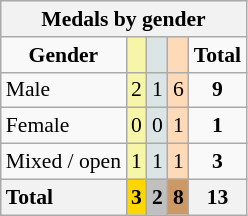<table class="wikitable" style="text-align:center;font-size:90%">
<tr style="background:#efefef;">
<th colspan=7><strong>Medals by gender</strong></th>
</tr>
<tr>
<td><strong>Gender</strong></td>
<td bgcolor=#f7f6a8></td>
<td bgcolor=#dce5e5></td>
<td bgcolor=#ffdab9></td>
<td><strong>Total</strong></td>
</tr>
<tr>
<td style="text-align:left;">Male</td>
<td style="background:#F7F6A8;">2</td>
<td style="background:#DCE5E5;">1</td>
<td style="background:#FFDAB9;">6</td>
<td><strong>9</strong></td>
</tr>
<tr>
<td style="text-align:left;">Female</td>
<td style="background:#F7F6A8;">0</td>
<td style="background:#DCE5E5;">0</td>
<td style="background:#FFDAB9;">1</td>
<td><strong>1</strong></td>
</tr>
<tr>
<td style="text-align:left;">Mixed / open</td>
<td style="background:#F7F6A8;">1</td>
<td style="background:#DCE5E5;">1</td>
<td style="background:#FFDAB9;">1</td>
<td><strong>3</strong></td>
</tr>
<tr>
<th style="text-align:left;"><strong>Total</strong></th>
<th style="background:gold;"><strong>3</strong></th>
<th style="background:silver;"><strong>2</strong></th>
<th style="background:#c96;"><strong>8</strong></th>
<th><strong>13</strong></th>
</tr>
</table>
